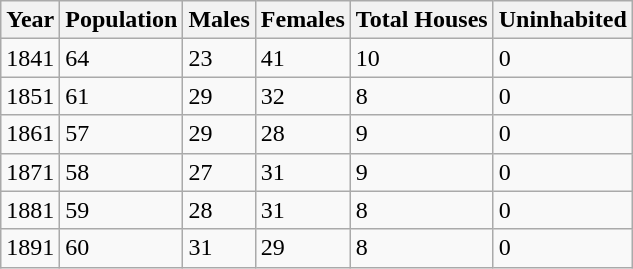<table class="wikitable">
<tr>
<th>Year</th>
<th>Population</th>
<th>Males</th>
<th>Females</th>
<th>Total Houses</th>
<th>Uninhabited</th>
</tr>
<tr>
<td>1841</td>
<td>64</td>
<td>23</td>
<td>41</td>
<td>10</td>
<td>0</td>
</tr>
<tr>
<td>1851</td>
<td>61</td>
<td>29</td>
<td>32</td>
<td>8</td>
<td>0</td>
</tr>
<tr>
<td>1861</td>
<td>57</td>
<td>29</td>
<td>28</td>
<td>9</td>
<td>0</td>
</tr>
<tr>
<td>1871</td>
<td>58</td>
<td>27</td>
<td>31</td>
<td>9</td>
<td>0</td>
</tr>
<tr>
<td>1881</td>
<td>59</td>
<td>28</td>
<td>31</td>
<td>8</td>
<td>0</td>
</tr>
<tr>
<td>1891</td>
<td>60</td>
<td>31</td>
<td>29</td>
<td>8</td>
<td>0</td>
</tr>
</table>
